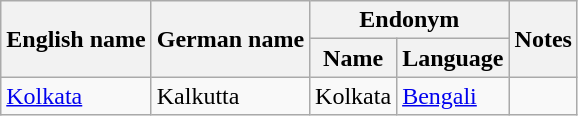<table class="wikitable sortable mw-collapsible">
<tr>
<th rowspan="2">English name</th>
<th rowspan="2">German name</th>
<th colspan="2">Endonym</th>
<th rowspan="2">Notes</th>
</tr>
<tr>
<th>Name</th>
<th>Language</th>
</tr>
<tr>
<td><a href='#'>Kolkata</a></td>
<td>Kalkutta</td>
<td>Kolkata</td>
<td><a href='#'>Bengali</a></td>
<td></td>
</tr>
</table>
